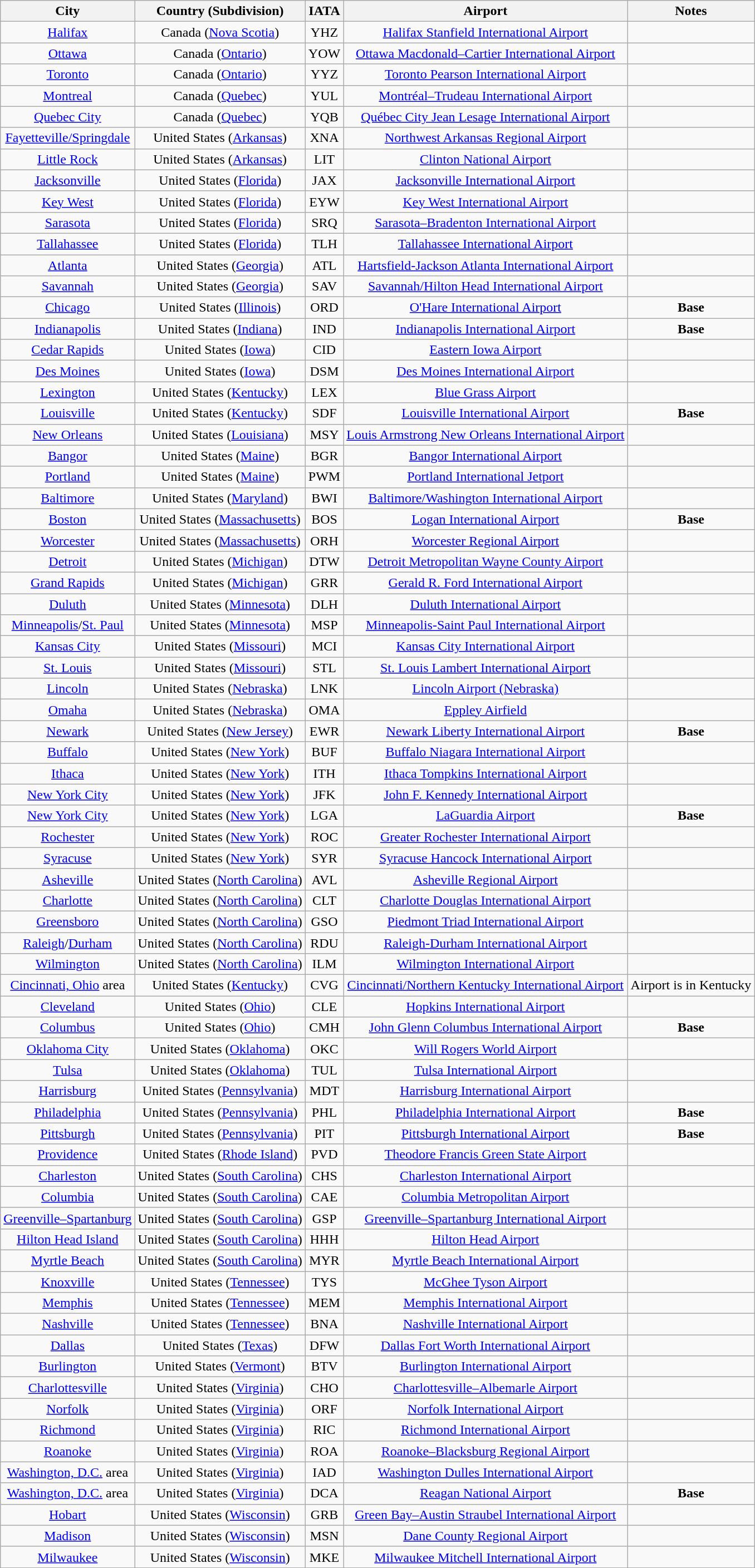<table class="wikitable sortable" style="text-align: center;">
<tr>
<th>City</th>
<th>Country (Subdivision)</th>
<th>IATA</th>
<th>Airport</th>
<th>Notes</th>
</tr>
<tr>
<td><a href='#'>Halifax</a></td>
<td>Canada (<a href='#'>Nova Scotia</a>)</td>
<td>YHZ</td>
<td><a href='#'>Halifax Stanfield International Airport</a></td>
<td></td>
</tr>
<tr>
<td><a href='#'>Ottawa</a></td>
<td>Canada (<a href='#'>Ontario</a>)</td>
<td>YOW</td>
<td><a href='#'>Ottawa Macdonald–Cartier International Airport</a></td>
<td></td>
</tr>
<tr>
<td><a href='#'>Toronto</a></td>
<td>Canada (<a href='#'>Ontario</a>)</td>
<td>YYZ</td>
<td><a href='#'>Toronto Pearson International Airport</a></td>
<td></td>
</tr>
<tr>
<td><a href='#'>Montreal</a></td>
<td>Canada (<a href='#'>Quebec</a>)</td>
<td>YUL</td>
<td><a href='#'>Montréal–Trudeau International Airport</a></td>
<td></td>
</tr>
<tr>
<td><a href='#'>Quebec City</a></td>
<td>Canada (<a href='#'>Quebec</a>)</td>
<td>YQB</td>
<td><a href='#'>Québec City Jean Lesage International Airport</a></td>
<td></td>
</tr>
<tr>
<td><a href='#'>Fayetteville/Springdale</a></td>
<td>United States (<a href='#'>Arkansas</a>)</td>
<td>XNA</td>
<td><a href='#'>Northwest Arkansas Regional Airport</a></td>
<td></td>
</tr>
<tr>
<td><a href='#'>Little Rock</a></td>
<td>United States (<a href='#'>Arkansas</a>)</td>
<td>LIT</td>
<td><a href='#'>Clinton National Airport</a></td>
<td></td>
</tr>
<tr>
<td><a href='#'>Jacksonville</a></td>
<td>United States (<a href='#'>Florida</a>)</td>
<td>JAX</td>
<td><a href='#'>Jacksonville International Airport</a></td>
<td></td>
</tr>
<tr>
<td><a href='#'>Key West</a></td>
<td>United States (<a href='#'>Florida</a>)</td>
<td>EYW</td>
<td><a href='#'>Key West International Airport</a></td>
<td></td>
</tr>
<tr>
<td><a href='#'>Sarasota</a></td>
<td>United States (<a href='#'>Florida</a>)</td>
<td>SRQ</td>
<td><a href='#'>Sarasota–Bradenton International Airport</a></td>
<td></td>
</tr>
<tr>
<td><a href='#'>Tallahassee</a></td>
<td>United States (<a href='#'>Florida</a>)</td>
<td>TLH</td>
<td><a href='#'>Tallahassee International Airport</a></td>
<td></td>
</tr>
<tr>
<td><a href='#'>Atlanta</a></td>
<td>United States (<a href='#'>Georgia</a>)</td>
<td>ATL</td>
<td><a href='#'>Hartsfield-Jackson Atlanta International Airport</a></td>
<td></td>
</tr>
<tr>
<td><a href='#'>Savannah</a></td>
<td>United States (<a href='#'>Georgia</a>)</td>
<td>SAV</td>
<td><a href='#'>Savannah/Hilton Head International Airport</a></td>
<td></td>
</tr>
<tr>
<td><a href='#'>Chicago</a></td>
<td>United States (<a href='#'>Illinois</a>)</td>
<td>ORD</td>
<td><a href='#'>O'Hare International Airport</a></td>
<td><strong>Base</strong></td>
</tr>
<tr>
<td><a href='#'>Indianapolis</a></td>
<td>United States (<a href='#'>Indiana</a>)</td>
<td>IND</td>
<td><a href='#'>Indianapolis International Airport</a></td>
<td><strong>Base</strong></td>
</tr>
<tr>
<td><a href='#'>Cedar Rapids</a></td>
<td>United States (<a href='#'>Iowa</a>)</td>
<td>CID</td>
<td><a href='#'>Eastern Iowa Airport</a></td>
<td></td>
</tr>
<tr>
<td><a href='#'>Des Moines</a></td>
<td>United States (<a href='#'>Iowa</a>)</td>
<td>DSM</td>
<td><a href='#'>Des Moines International Airport</a></td>
<td></td>
</tr>
<tr>
<td><a href='#'>Lexington</a></td>
<td>United States (<a href='#'>Kentucky</a>)</td>
<td>LEX</td>
<td><a href='#'>Blue Grass Airport</a></td>
<td></td>
</tr>
<tr>
<td><a href='#'>Louisville</a></td>
<td>United States (<a href='#'>Kentucky</a>)</td>
<td>SDF</td>
<td><a href='#'>Louisville International Airport</a></td>
<td><strong>Base</strong></td>
</tr>
<tr>
<td><a href='#'>New Orleans</a></td>
<td>United States (<a href='#'>Louisiana</a>)</td>
<td>MSY</td>
<td><a href='#'>Louis Armstrong New Orleans International Airport</a></td>
<td></td>
</tr>
<tr>
<td><a href='#'>Bangor</a></td>
<td>United States (<a href='#'>Maine</a>)</td>
<td>BGR</td>
<td><a href='#'>Bangor International Airport</a></td>
<td></td>
</tr>
<tr>
<td><a href='#'>Portland</a></td>
<td>United States (<a href='#'>Maine</a>)</td>
<td>PWM</td>
<td><a href='#'>Portland International Jetport</a></td>
<td></td>
</tr>
<tr>
<td><a href='#'>Baltimore</a></td>
<td>United States (<a href='#'>Maryland</a>)</td>
<td>BWI</td>
<td><a href='#'>Baltimore/Washington International Airport</a></td>
<td></td>
</tr>
<tr>
<td><a href='#'>Boston</a></td>
<td>United States (<a href='#'>Massachusetts</a>)</td>
<td>BOS</td>
<td><a href='#'>Logan International Airport</a></td>
<td><strong>Base</strong></td>
</tr>
<tr>
<td><a href='#'>Worcester</a></td>
<td>United States (<a href='#'>Massachusetts</a>)</td>
<td>ORH</td>
<td><a href='#'>Worcester Regional Airport</a></td>
<td></td>
</tr>
<tr>
<td><a href='#'>Detroit</a></td>
<td>United States (<a href='#'>Michigan</a>)</td>
<td>DTW</td>
<td><a href='#'>Detroit Metropolitan Wayne County Airport</a></td>
<td></td>
</tr>
<tr>
<td><a href='#'>Grand Rapids</a></td>
<td>United States (<a href='#'>Michigan</a>)</td>
<td>GRR</td>
<td><a href='#'>Gerald R. Ford International Airport</a></td>
<td></td>
</tr>
<tr>
<td><a href='#'>Duluth</a></td>
<td>United States (<a href='#'>Minnesota</a>)</td>
<td>DLH</td>
<td><a href='#'>Duluth International Airport</a></td>
<td></td>
</tr>
<tr>
<td><a href='#'>Minneapolis</a>/<a href='#'>St. Paul</a></td>
<td>United States (<a href='#'>Minnesota</a>)</td>
<td>MSP</td>
<td><a href='#'>Minneapolis-Saint Paul International Airport</a></td>
<td></td>
</tr>
<tr>
<td><a href='#'>Kansas City</a></td>
<td>United States (<a href='#'>Missouri</a>)</td>
<td>MCI</td>
<td><a href='#'>Kansas City International Airport</a></td>
<td></td>
</tr>
<tr>
<td><a href='#'>St. Louis</a></td>
<td>United States (<a href='#'>Missouri</a>)</td>
<td>STL</td>
<td><a href='#'>St. Louis Lambert International Airport</a></td>
<td></td>
</tr>
<tr>
<td><a href='#'>Lincoln</a></td>
<td>United States (<a href='#'>Nebraska</a>)</td>
<td>LNK</td>
<td><a href='#'>Lincoln Airport (Nebraska)</a></td>
<td></td>
</tr>
<tr>
<td><a href='#'>Omaha</a></td>
<td>United States (<a href='#'>Nebraska</a>)</td>
<td>OMA</td>
<td><a href='#'>Eppley Airfield</a></td>
<td></td>
</tr>
<tr>
<td><a href='#'>Newark</a></td>
<td>United States (<a href='#'>New Jersey</a>)</td>
<td>EWR</td>
<td><a href='#'>Newark Liberty International Airport</a></td>
<td><strong>Base</strong></td>
</tr>
<tr>
<td><a href='#'>Buffalo</a></td>
<td>United States (<a href='#'>New York</a>)</td>
<td>BUF</td>
<td><a href='#'>Buffalo Niagara International Airport</a></td>
<td></td>
</tr>
<tr>
<td><a href='#'>Ithaca</a></td>
<td>United States (<a href='#'>New York</a>)</td>
<td>ITH</td>
<td><a href='#'>Ithaca Tompkins International Airport</a></td>
<td></td>
</tr>
<tr>
<td><a href='#'>New York City</a></td>
<td>United States (<a href='#'>New York</a>)</td>
<td>JFK</td>
<td><a href='#'>John F. Kennedy International Airport</a></td>
<td></td>
</tr>
<tr>
<td><a href='#'>New York City</a></td>
<td>United States (<a href='#'>New York</a>)</td>
<td>LGA</td>
<td><a href='#'>LaGuardia Airport</a></td>
<td><strong>Base</strong></td>
</tr>
<tr>
<td><a href='#'>Rochester</a></td>
<td>United States (<a href='#'>New York</a>)</td>
<td>ROC</td>
<td><a href='#'>Greater Rochester International Airport</a></td>
<td></td>
</tr>
<tr>
<td><a href='#'>Syracuse</a></td>
<td>United States (<a href='#'>New York</a>)</td>
<td>SYR</td>
<td><a href='#'>Syracuse Hancock International Airport</a></td>
<td></td>
</tr>
<tr>
<td><a href='#'>Asheville</a></td>
<td>United States (<a href='#'>North Carolina</a>)</td>
<td>AVL</td>
<td><a href='#'>Asheville Regional Airport</a></td>
<td></td>
</tr>
<tr>
<td><a href='#'>Charlotte</a></td>
<td>United States (<a href='#'>North Carolina</a>)</td>
<td>CLT</td>
<td><a href='#'>Charlotte Douglas International Airport</a></td>
<td></td>
</tr>
<tr>
<td><a href='#'>Greensboro</a></td>
<td>United States (<a href='#'>North Carolina</a>)</td>
<td>GSO</td>
<td><a href='#'>Piedmont Triad International Airport</a></td>
<td></td>
</tr>
<tr>
<td><a href='#'>Raleigh</a>/<a href='#'>Durham</a></td>
<td>United States (<a href='#'>North Carolina</a>)</td>
<td>RDU</td>
<td><a href='#'>Raleigh-Durham International Airport</a></td>
<td></td>
</tr>
<tr>
<td><a href='#'>Wilmington</a></td>
<td>United States (<a href='#'>North Carolina</a>)</td>
<td>ILM</td>
<td><a href='#'>Wilmington International Airport</a></td>
<td></td>
</tr>
<tr>
<td><a href='#'>Cincinnati, Ohio</a> area</td>
<td>United States (<a href='#'>Kentucky</a>)</td>
<td>CVG</td>
<td><a href='#'>Cincinnati/Northern Kentucky International Airport</a></td>
<td>Airport is in Kentucky</td>
</tr>
<tr>
<td><a href='#'>Cleveland</a></td>
<td>United States (<a href='#'>Ohio</a>)</td>
<td>CLE</td>
<td><a href='#'>Hopkins International Airport</a></td>
<td></td>
</tr>
<tr>
<td><a href='#'>Columbus</a></td>
<td>United States (<a href='#'>Ohio</a>)</td>
<td>CMH</td>
<td><a href='#'>John Glenn Columbus International Airport</a></td>
<td><strong>Base</strong></td>
</tr>
<tr>
<td><a href='#'>Oklahoma City</a></td>
<td>United States (<a href='#'>Oklahoma</a>)</td>
<td>OKC</td>
<td><a href='#'>Will Rogers World Airport</a></td>
<td></td>
</tr>
<tr>
<td><a href='#'>Tulsa</a></td>
<td>United States (<a href='#'>Oklahoma</a>)</td>
<td>TUL</td>
<td><a href='#'>Tulsa International Airport</a></td>
<td></td>
</tr>
<tr>
<td><a href='#'>Harrisburg</a></td>
<td>United States (<a href='#'>Pennsylvania</a>)</td>
<td>MDT</td>
<td><a href='#'>Harrisburg International Airport</a></td>
<td></td>
</tr>
<tr>
<td><a href='#'>Philadelphia</a></td>
<td>United States (<a href='#'>Pennsylvania</a>)</td>
<td>PHL</td>
<td><a href='#'>Philadelphia International Airport</a></td>
<td><strong>Base</strong></td>
</tr>
<tr>
<td><a href='#'>Pittsburgh</a></td>
<td>United States (<a href='#'>Pennsylvania</a>)</td>
<td>PIT</td>
<td><a href='#'>Pittsburgh International Airport</a></td>
<td><strong>Base</strong></td>
</tr>
<tr>
<td><a href='#'>Providence</a></td>
<td>United States (<a href='#'>Rhode Island</a>)</td>
<td>PVD</td>
<td><a href='#'>Theodore Francis Green State Airport</a></td>
<td></td>
</tr>
<tr>
<td><a href='#'>Charleston</a></td>
<td>United States (<a href='#'>South Carolina</a>)</td>
<td>CHS</td>
<td><a href='#'>Charleston International Airport</a></td>
<td></td>
</tr>
<tr>
<td><a href='#'>Columbia</a></td>
<td>United States (<a href='#'>South Carolina</a>)</td>
<td>CAE</td>
<td><a href='#'>Columbia Metropolitan Airport</a></td>
<td></td>
</tr>
<tr>
<td><a href='#'>Greenville–Spartanburg</a></td>
<td>United States (<a href='#'>South Carolina</a>)</td>
<td>GSP</td>
<td><a href='#'>Greenville–Spartanburg International Airport</a></td>
<td></td>
</tr>
<tr>
<td><a href='#'>Hilton Head Island</a></td>
<td>United States (<a href='#'>South Carolina</a>)</td>
<td>HHH</td>
<td><a href='#'>Hilton Head Airport</a></td>
<td></td>
</tr>
<tr>
<td><a href='#'>Myrtle Beach</a></td>
<td>United States (<a href='#'>South Carolina</a>)</td>
<td>MYR</td>
<td><a href='#'>Myrtle Beach International Airport</a></td>
<td></td>
</tr>
<tr>
<td><a href='#'>Knoxville</a></td>
<td>United States (<a href='#'>Tennessee</a>)</td>
<td>TYS</td>
<td><a href='#'>McGhee Tyson Airport</a></td>
<td></td>
</tr>
<tr>
<td><a href='#'>Memphis</a></td>
<td>United States (<a href='#'>Tennessee</a>)</td>
<td>MEM</td>
<td><a href='#'>Memphis International Airport</a></td>
<td></td>
</tr>
<tr>
<td><a href='#'>Nashville</a></td>
<td>United States (<a href='#'>Tennessee</a>)</td>
<td>BNA</td>
<td><a href='#'>Nashville International Airport</a></td>
<td></td>
</tr>
<tr>
<td><a href='#'>Dallas</a></td>
<td>United States (<a href='#'>Texas</a>)</td>
<td>DFW</td>
<td><a href='#'>Dallas Fort Worth International Airport</a></td>
<td></td>
</tr>
<tr>
<td><a href='#'>Burlington</a></td>
<td>United States (<a href='#'>Vermont</a>)</td>
<td>BTV</td>
<td><a href='#'>Burlington International Airport</a></td>
<td></td>
</tr>
<tr>
<td><a href='#'>Charlottesville</a></td>
<td>United States (<a href='#'>Virginia</a>)</td>
<td>CHO</td>
<td><a href='#'>Charlottesville–Albemarle Airport</a></td>
<td></td>
</tr>
<tr>
<td><a href='#'>Norfolk</a></td>
<td>United States (<a href='#'>Virginia</a>)</td>
<td>ORF</td>
<td><a href='#'>Norfolk International Airport</a></td>
<td></td>
</tr>
<tr>
<td><a href='#'>Richmond</a></td>
<td>United States (<a href='#'>Virginia</a>)</td>
<td>RIC</td>
<td><a href='#'>Richmond International Airport</a></td>
<td></td>
</tr>
<tr>
<td><a href='#'>Roanoke</a></td>
<td>United States (<a href='#'>Virginia</a>)</td>
<td>ROA</td>
<td><a href='#'>Roanoke–Blacksburg Regional Airport</a></td>
<td></td>
</tr>
<tr>
<td><a href='#'>Washington, D.C.</a> area</td>
<td>United States (<a href='#'>Virginia</a>)</td>
<td>IAD</td>
<td><a href='#'>Washington Dulles International Airport</a></td>
<td></td>
</tr>
<tr>
<td><a href='#'>Washington, D.C.</a> area</td>
<td>United States (<a href='#'>Virginia</a>)</td>
<td>DCA</td>
<td><a href='#'>Reagan National Airport</a></td>
<td><strong>Base</strong></td>
</tr>
<tr>
<td><a href='#'>Hobart</a></td>
<td>United States (<a href='#'>Wisconsin</a>)</td>
<td>GRB</td>
<td><a href='#'>Green Bay–Austin Straubel International Airport</a></td>
<td></td>
</tr>
<tr>
<td><a href='#'>Madison</a></td>
<td>United States (<a href='#'>Wisconsin</a>)</td>
<td>MSN</td>
<td><a href='#'>Dane County Regional Airport</a></td>
<td></td>
</tr>
<tr>
<td><a href='#'>Milwaukee</a></td>
<td>United States (<a href='#'>Wisconsin</a>)</td>
<td>MKE</td>
<td><a href='#'>Milwaukee Mitchell International Airport</a></td>
<td></td>
</tr>
</table>
